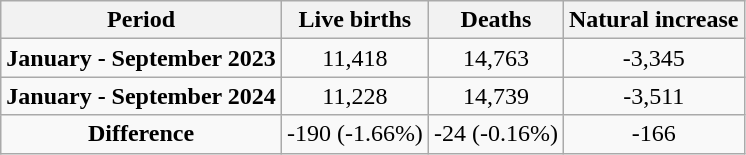<table class="wikitable"  style="text-align:center;">
<tr>
<th>Period</th>
<th>Live births</th>
<th>Deaths</th>
<th>Natural increase</th>
</tr>
<tr>
<td><strong>January - September 2023</strong></td>
<td>11,418</td>
<td>14,763</td>
<td>-3,345</td>
</tr>
<tr>
<td><strong>January - September 2024</strong></td>
<td>11,228</td>
<td>14,739</td>
<td>-3,511</td>
</tr>
<tr>
<td><strong>Difference</strong></td>
<td> -190 (-1.66%)</td>
<td> -24 (-0.16%)</td>
<td> -166</td>
</tr>
</table>
